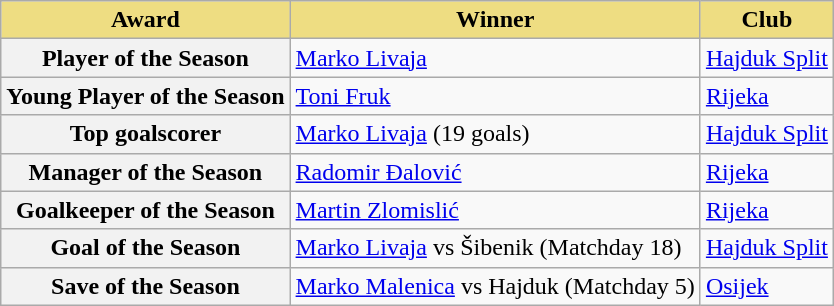<table class="wikitable" style="text-align:center">
<tr>
<th style="background-color: #eedd82"><strong>Award</strong></th>
<th style="background-color: #eedd82">Winner</th>
<th style="background-color: #eedd82">Club</th>
</tr>
<tr>
<th><strong>Player of the Season</strong></th>
<td align="left"> <a href='#'>Marko Livaja</a></td>
<td align="left"><a href='#'> Hajduk Split</a></td>
</tr>
<tr>
<th><strong>Young Player of the Season</strong></th>
<td align="left"> <a href='#'>Toni Fruk</a></td>
<td align="left"><a href='#'> Rijeka</a></td>
</tr>
<tr>
<th><strong>Top goalscorer</strong></th>
<td align="left"> <a href='#'>Marko Livaja</a> (19 goals)</td>
<td align="left"><a href='#'> Hajduk Split</a></td>
</tr>
<tr>
<th><strong>Manager of the Season</strong></th>
<td align="left"> <a href='#'>Radomir Đalović</a></td>
<td align="left"><a href='#'> Rijeka</a></td>
</tr>
<tr>
<th><strong>Goalkeeper of the Season</strong></th>
<td align="left"> <a href='#'>Martin Zlomislić</a></td>
<td align="left"><a href='#'> Rijeka</a></td>
</tr>
<tr>
<th><strong>Goal of the Season</strong></th>
<td align="left"> <a href='#'>Marko Livaja</a> vs Šibenik (Matchday 18)</td>
<td align="left"><a href='#'> Hajduk Split</a></td>
</tr>
<tr>
<th><strong>Save of the Season</strong></th>
<td align="left"> <a href='#'>Marko Malenica</a> vs Hajduk (Matchday 5)</td>
<td align="left"><a href='#'> Osijek</a></td>
</tr>
</table>
